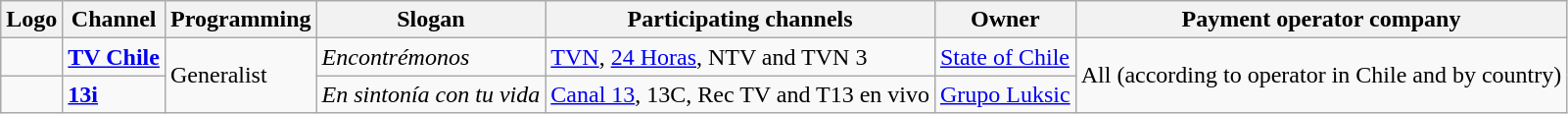<table class="wikitable">
<tr>
<th><strong>Logo</strong></th>
<th><strong>Channel</strong></th>
<th><strong>Programming</strong></th>
<th><strong>Slogan</strong></th>
<th><strong>Participating channels</strong></th>
<th><strong>Owner</strong></th>
<th><strong>Payment operator company</strong></th>
</tr>
<tr>
<td></td>
<td><strong><a href='#'>TV Chile</a></strong></td>
<td rowspan=2>Generalist</td>
<td><em>Encontrémonos</em></td>
<td><a href='#'>TVN</a>, <a href='#'>24 Horas</a>, NTV and TVN 3</td>
<td><a href='#'>State of Chile</a></td>
<td rowspan=2>All (according to operator in Chile and by country)</td>
</tr>
<tr>
<td></td>
<td><strong><a href='#'>13i</a></strong></td>
<td><em>En sintonía con tu vida</em></td>
<td><a href='#'>Canal 13</a>, 13C, Rec TV and T13 en vivo</td>
<td><a href='#'>Grupo Luksic</a></td>
</tr>
</table>
